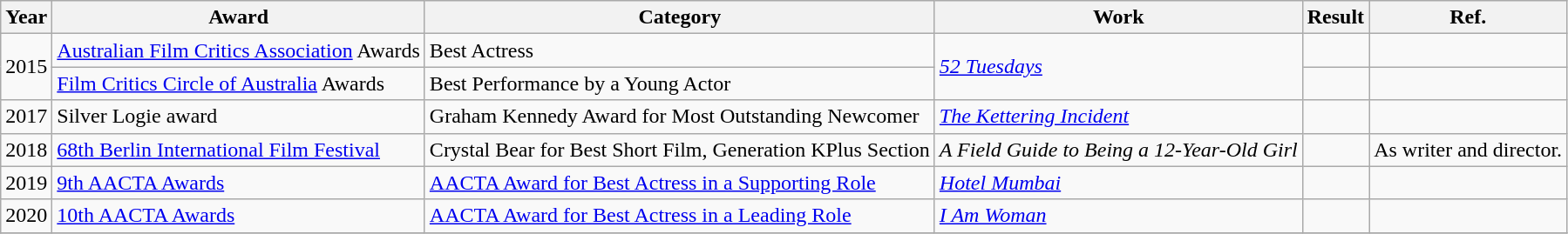<table class="wikitable">
<tr>
<th>Year</th>
<th>Award</th>
<th>Category</th>
<th>Work</th>
<th>Result</th>
<th>Ref.</th>
</tr>
<tr>
<td rowspan=2>2015</td>
<td><a href='#'>Australian Film Critics Association</a> Awards</td>
<td>Best Actress</td>
<td rowspan=2><em><a href='#'>52 Tuesdays</a></em></td>
<td></td>
<td></td>
</tr>
<tr>
<td><a href='#'>Film Critics Circle of Australia</a> Awards</td>
<td>Best Performance by a Young Actor</td>
<td></td>
<td></td>
</tr>
<tr>
<td>2017</td>
<td>Silver Logie award</td>
<td>Graham Kennedy Award for Most Outstanding Newcomer</td>
<td><em><a href='#'>The Kettering Incident</a></em></td>
<td></td>
<td></td>
</tr>
<tr>
<td>2018</td>
<td><a href='#'>68th Berlin International Film Festival</a></td>
<td>Crystal Bear for Best Short Film, Generation KPlus Section</td>
<td><em>A Field Guide to Being a 12-Year-Old Girl</em></td>
<td></td>
<td>As writer and director.</td>
</tr>
<tr>
<td>2019</td>
<td><a href='#'>9th AACTA Awards</a></td>
<td><a href='#'>AACTA Award for Best Actress in a Supporting Role</a></td>
<td><em><a href='#'>Hotel Mumbai</a></em></td>
<td></td>
<td></td>
</tr>
<tr>
<td>2020</td>
<td><a href='#'>10th AACTA Awards</a></td>
<td><a href='#'>AACTA Award for Best Actress in a Leading Role</a></td>
<td><em><a href='#'>I Am Woman</a></em></td>
<td></td>
<td></td>
</tr>
<tr>
</tr>
</table>
